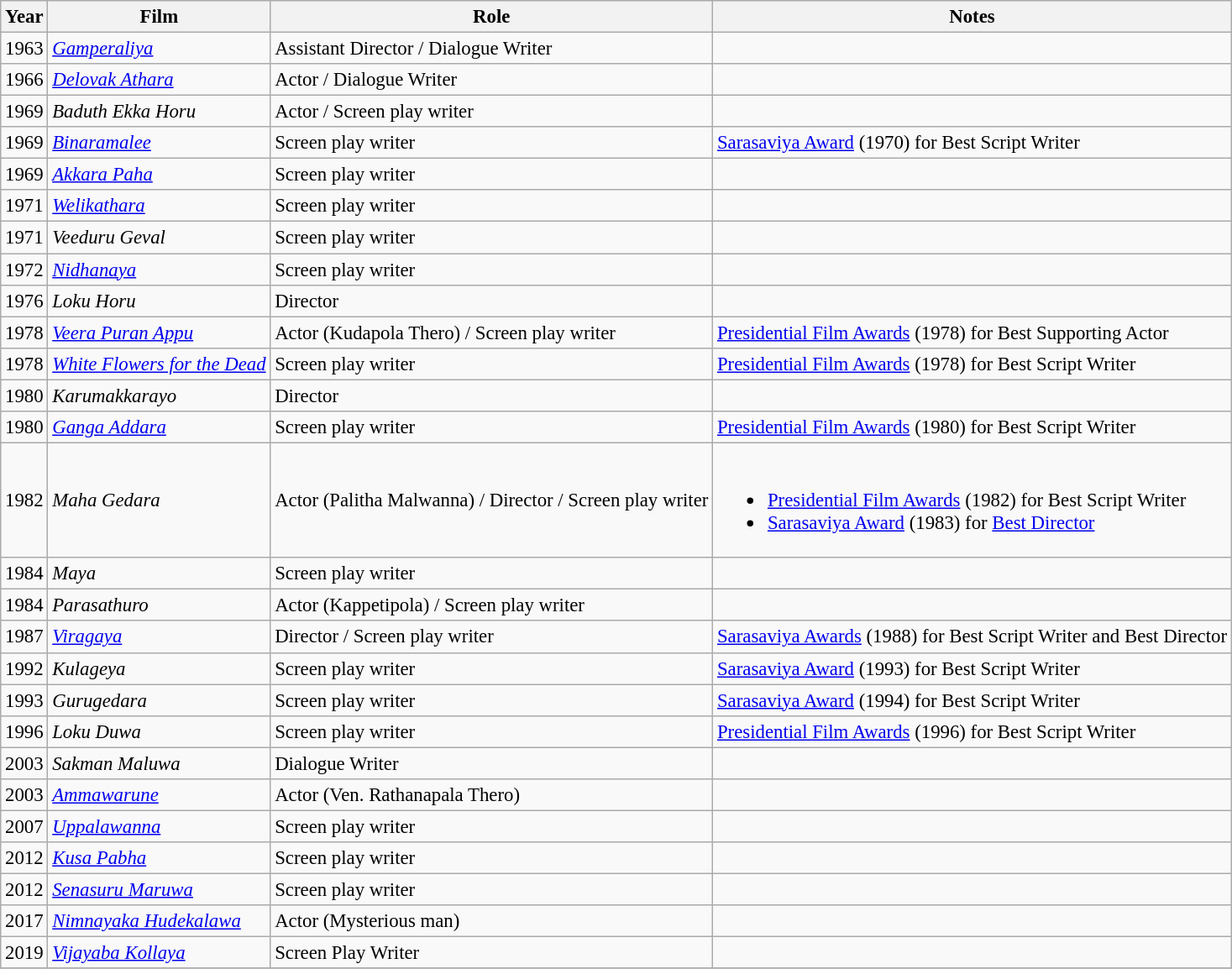<table class="wikitable" style="font-size:95%;">
<tr style="text-align:center;">
<th>Year</th>
<th>Film</th>
<th>Role</th>
<th class="unsortable">Notes</th>
</tr>
<tr>
<td>1963</td>
<td><em><a href='#'>Gamperaliya</a></em></td>
<td>Assistant Director / Dialogue Writer</td>
<td></td>
</tr>
<tr>
<td>1966</td>
<td><em><a href='#'>Delovak Athara</a></em></td>
<td>Actor / Dialogue Writer</td>
<td></td>
</tr>
<tr>
<td>1969</td>
<td><em>Baduth Ekka Horu</em></td>
<td>Actor / Screen play writer</td>
<td></td>
</tr>
<tr>
<td>1969</td>
<td><em><a href='#'>Binaramalee</a></em></td>
<td>Screen play writer</td>
<td><a href='#'>Sarasaviya Award</a> (1970) for Best Script Writer</td>
</tr>
<tr>
<td>1969</td>
<td><em><a href='#'>Akkara Paha</a></em></td>
<td>Screen play writer</td>
<td></td>
</tr>
<tr>
<td>1971</td>
<td><em><a href='#'>Welikathara</a></em></td>
<td>Screen play writer</td>
<td></td>
</tr>
<tr>
<td>1971</td>
<td><em>Veeduru Geval</em></td>
<td>Screen play writer</td>
<td></td>
</tr>
<tr>
<td>1972</td>
<td><em><a href='#'>Nidhanaya</a></em></td>
<td>Screen play writer</td>
<td></td>
</tr>
<tr>
<td>1976</td>
<td><em>Loku Horu</em></td>
<td>Director</td>
<td></td>
</tr>
<tr>
<td>1978</td>
<td><em><a href='#'>Veera Puran Appu</a></em></td>
<td>Actor (Kudapola Thero) / Screen play writer</td>
<td><a href='#'>Presidential Film Awards</a> (1978) for Best Supporting Actor</td>
</tr>
<tr>
<td>1978</td>
<td><em><a href='#'>White Flowers for the Dead</a></em></td>
<td>Screen play writer</td>
<td><a href='#'>Presidential Film Awards</a> (1978) for Best Script Writer</td>
</tr>
<tr>
<td>1980</td>
<td><em>Karumakkarayo</em></td>
<td>Director</td>
<td></td>
</tr>
<tr>
<td>1980</td>
<td><em><a href='#'>Ganga Addara</a></em></td>
<td>Screen play writer</td>
<td><a href='#'>Presidential Film Awards</a> (1980) for Best Script Writer</td>
</tr>
<tr>
<td>1982</td>
<td><em>Maha Gedara</em></td>
<td>Actor (Palitha Malwanna) / Director / Screen play writer </td>
<td><br><ul><li><a href='#'>Presidential Film Awards</a> (1982) for Best Script Writer</li><li><a href='#'>Sarasaviya Award</a> (1983) for <a href='#'>Best Director</a></li></ul></td>
</tr>
<tr>
<td>1984</td>
<td><em>Maya</em></td>
<td>Screen play writer</td>
<td></td>
</tr>
<tr>
<td>1984</td>
<td><em>Parasathuro</em></td>
<td>Actor (Kappetipola) / Screen play writer</td>
<td></td>
</tr>
<tr>
<td>1987</td>
<td><em><a href='#'>Viragaya</a></em></td>
<td>Director / Screen play writer</td>
<td><a href='#'>Sarasaviya Awards</a> (1988) for Best Script Writer and Best Director</td>
</tr>
<tr>
<td>1992</td>
<td><em>Kulageya</em></td>
<td>Screen play writer</td>
<td><a href='#'>Sarasaviya Award</a> (1993) for Best Script Writer</td>
</tr>
<tr>
<td>1993</td>
<td><em>Gurugedara</em></td>
<td>Screen play writer</td>
<td><a href='#'>Sarasaviya Award</a> (1994) for Best Script Writer</td>
</tr>
<tr>
<td>1996</td>
<td><em>Loku Duwa</em></td>
<td>Screen play writer</td>
<td><a href='#'>Presidential Film Awards</a> (1996) for Best Script Writer</td>
</tr>
<tr>
<td>2003</td>
<td><em>Sakman Maluwa</em></td>
<td>Dialogue Writer</td>
<td></td>
</tr>
<tr>
<td>2003</td>
<td><em><a href='#'>Ammawarune</a></em></td>
<td>Actor (Ven. Rathanapala Thero)</td>
<td></td>
</tr>
<tr>
<td>2007</td>
<td><em> <a href='#'>Uppalawanna</a></em></td>
<td>Screen play writer</td>
<td></td>
</tr>
<tr>
<td>2012</td>
<td><em> <a href='#'>Kusa Pabha</a></em></td>
<td>Screen play writer</td>
<td></td>
</tr>
<tr>
<td>2012</td>
<td><em> <a href='#'>Senasuru Maruwa</a></em></td>
<td>Screen play writer</td>
<td></td>
</tr>
<tr>
<td>2017</td>
<td><em><a href='#'>Nimnayaka Hudekalawa</a></em></td>
<td>Actor (Mysterious man)</td>
<td></td>
</tr>
<tr>
<td>2019</td>
<td><em> <a href='#'>Vijayaba Kollaya</a> </em></td>
<td>Screen Play Writer</td>
<td></td>
</tr>
<tr>
</tr>
</table>
